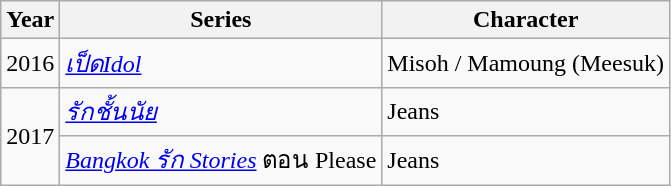<table class="wikitable">
<tr>
<th>Year</th>
<th>Series</th>
<th>Character</th>
</tr>
<tr>
<td rowspan="1">2016</td>
<td><em><a href='#'>เป็ดIdol</a></em></td>
<td>Misoh / Mamoung (Meesuk)</td>
</tr>
<tr>
<td rowspan="2">2017</td>
<td><em><a href='#'>รักชั้นนัย</a></em></td>
<td>Jeans</td>
</tr>
<tr>
<td><em><a href='#'>Bangkok รัก Stories</a></em> ตอน Please</td>
<td>Jeans</td>
</tr>
</table>
